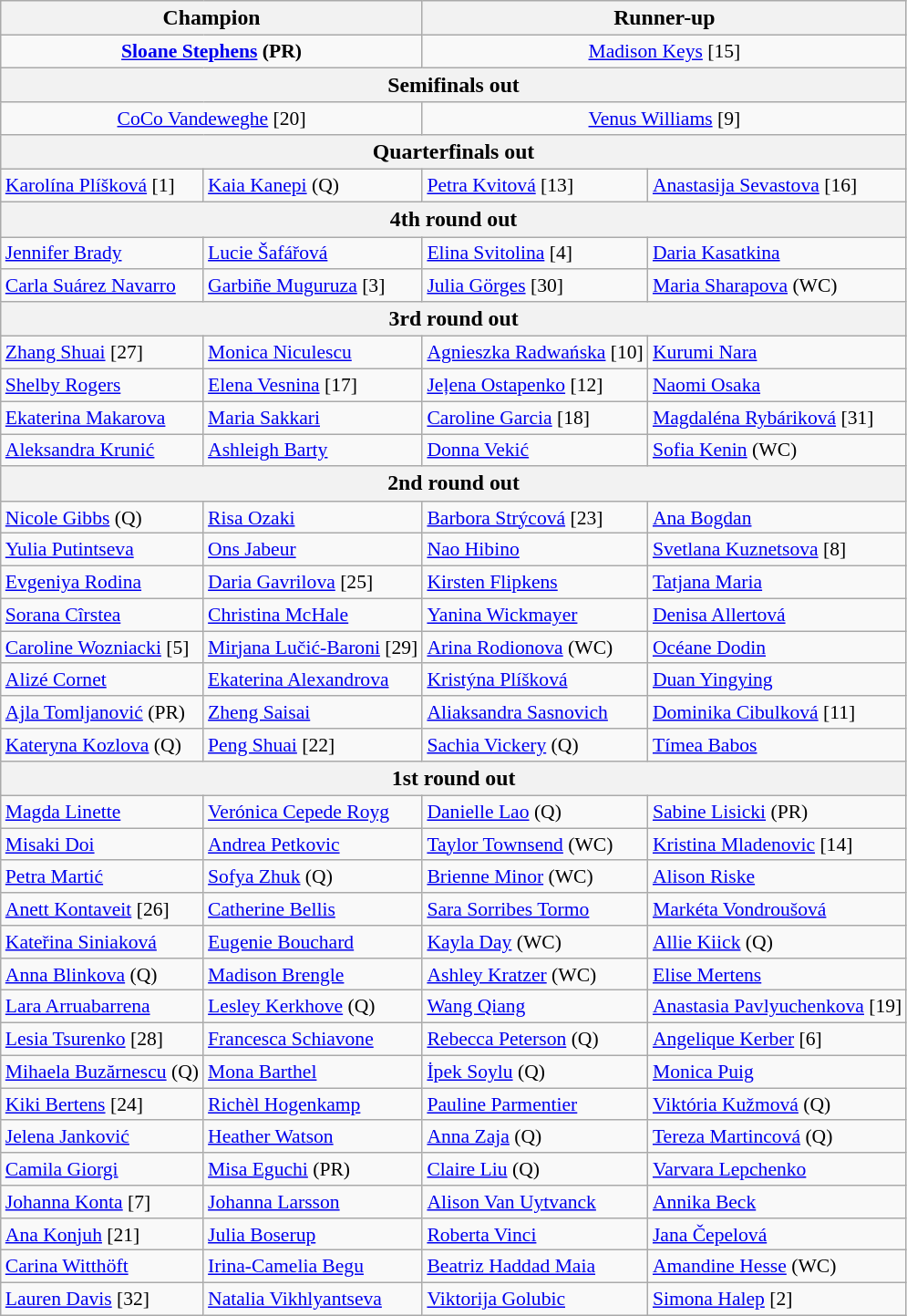<table class="wikitable collapsible collapsed" style="font-size:90%">
<tr style="font-size:110%">
<th colspan="2"><strong>Champion</strong></th>
<th colspan="2">Runner-up</th>
</tr>
<tr style="text-align:center;">
<td colspan="2"> <strong><a href='#'>Sloane Stephens</a> (PR)</strong></td>
<td colspan="2"> <a href='#'>Madison Keys</a> [15]</td>
</tr>
<tr style="font-size:110%">
<th colspan="4">Semifinals out</th>
</tr>
<tr style="text-align:center;">
<td colspan="2"> <a href='#'>CoCo Vandeweghe</a> [20]</td>
<td colspan="2"> <a href='#'>Venus Williams</a> [9]</td>
</tr>
<tr style="font-size:110%">
<th colspan="4">Quarterfinals out</th>
</tr>
<tr>
<td> <a href='#'>Karolína Plíšková</a> [1]</td>
<td> <a href='#'>Kaia Kanepi</a> (Q)</td>
<td> <a href='#'>Petra Kvitová</a> [13]</td>
<td> <a href='#'>Anastasija Sevastova</a> [16]</td>
</tr>
<tr style="font-size:110%">
<th colspan="4">4th round out</th>
</tr>
<tr>
<td> <a href='#'>Jennifer Brady</a></td>
<td> <a href='#'>Lucie Šafářová</a></td>
<td> <a href='#'>Elina Svitolina</a> [4]</td>
<td> <a href='#'>Daria Kasatkina</a></td>
</tr>
<tr>
<td> <a href='#'>Carla Suárez Navarro</a></td>
<td> <a href='#'>Garbiñe Muguruza</a> [3]</td>
<td> <a href='#'>Julia Görges</a> [30]</td>
<td> <a href='#'>Maria Sharapova</a> (WC)</td>
</tr>
<tr style="font-size:110%">
<th colspan="4">3rd round out</th>
</tr>
<tr>
<td> <a href='#'>Zhang Shuai</a> [27]</td>
<td> <a href='#'>Monica Niculescu</a></td>
<td> <a href='#'>Agnieszka Radwańska</a> [10]</td>
<td> <a href='#'>Kurumi Nara</a></td>
</tr>
<tr>
<td> <a href='#'>Shelby Rogers</a></td>
<td> <a href='#'>Elena Vesnina</a> [17]</td>
<td> <a href='#'>Jeļena Ostapenko</a> [12]</td>
<td> <a href='#'>Naomi Osaka</a></td>
</tr>
<tr>
<td> <a href='#'>Ekaterina Makarova</a></td>
<td> <a href='#'>Maria Sakkari</a></td>
<td> <a href='#'>Caroline Garcia</a> [18]</td>
<td> <a href='#'>Magdaléna Rybáriková</a> [31]</td>
</tr>
<tr>
<td> <a href='#'>Aleksandra Krunić</a></td>
<td> <a href='#'>Ashleigh Barty</a></td>
<td> <a href='#'>Donna Vekić</a></td>
<td> <a href='#'>Sofia Kenin</a> (WC)</td>
</tr>
<tr style="font-size:110%">
<th colspan="4">2nd round out</th>
</tr>
<tr>
<td> <a href='#'>Nicole Gibbs</a> (Q)</td>
<td> <a href='#'>Risa Ozaki</a></td>
<td> <a href='#'>Barbora Strýcová</a> [23]</td>
<td> <a href='#'>Ana Bogdan</a></td>
</tr>
<tr>
<td> <a href='#'>Yulia Putintseva</a></td>
<td> <a href='#'>Ons Jabeur</a></td>
<td> <a href='#'>Nao Hibino</a></td>
<td> <a href='#'>Svetlana Kuznetsova</a> [8]</td>
</tr>
<tr>
<td> <a href='#'>Evgeniya Rodina</a></td>
<td> <a href='#'>Daria Gavrilova</a> [25]</td>
<td> <a href='#'>Kirsten Flipkens</a></td>
<td> <a href='#'>Tatjana Maria</a></td>
</tr>
<tr>
<td> <a href='#'>Sorana Cîrstea</a></td>
<td> <a href='#'>Christina McHale</a></td>
<td> <a href='#'>Yanina Wickmayer</a></td>
<td> <a href='#'>Denisa Allertová</a></td>
</tr>
<tr>
<td> <a href='#'>Caroline Wozniacki</a> [5]</td>
<td> <a href='#'>Mirjana Lučić-Baroni</a> [29]</td>
<td> <a href='#'>Arina Rodionova</a> (WC)</td>
<td> <a href='#'>Océane Dodin</a></td>
</tr>
<tr>
<td> <a href='#'>Alizé Cornet</a></td>
<td> <a href='#'>Ekaterina Alexandrova</a></td>
<td> <a href='#'>Kristýna Plíšková</a></td>
<td> <a href='#'>Duan Yingying</a></td>
</tr>
<tr>
<td> <a href='#'>Ajla Tomljanović</a> (PR)</td>
<td> <a href='#'>Zheng Saisai</a></td>
<td> <a href='#'>Aliaksandra Sasnovich</a></td>
<td> <a href='#'>Dominika Cibulková</a> [11]</td>
</tr>
<tr>
<td> <a href='#'>Kateryna Kozlova</a> (Q)</td>
<td> <a href='#'>Peng Shuai</a> [22]</td>
<td> <a href='#'>Sachia Vickery</a> (Q)</td>
<td> <a href='#'>Tímea Babos</a></td>
</tr>
<tr style="font-size:110%">
<th colspan="4">1st round out</th>
</tr>
<tr>
<td> <a href='#'>Magda Linette</a></td>
<td> <a href='#'>Verónica Cepede Royg</a></td>
<td> <a href='#'>Danielle Lao</a> (Q)</td>
<td> <a href='#'>Sabine Lisicki</a> (PR)</td>
</tr>
<tr>
<td> <a href='#'>Misaki Doi</a></td>
<td> <a href='#'>Andrea Petkovic</a></td>
<td> <a href='#'>Taylor Townsend</a> (WC)</td>
<td> <a href='#'>Kristina Mladenovic</a> [14]</td>
</tr>
<tr>
<td> <a href='#'>Petra Martić</a></td>
<td> <a href='#'>Sofya Zhuk</a> (Q)</td>
<td> <a href='#'>Brienne Minor</a> (WC)</td>
<td> <a href='#'>Alison Riske</a></td>
</tr>
<tr>
<td> <a href='#'>Anett Kontaveit</a> [26]</td>
<td> <a href='#'>Catherine Bellis</a></td>
<td> <a href='#'>Sara Sorribes Tormo</a></td>
<td> <a href='#'>Markéta Vondroušová</a></td>
</tr>
<tr>
<td> <a href='#'>Kateřina Siniaková</a></td>
<td> <a href='#'>Eugenie Bouchard</a></td>
<td> <a href='#'>Kayla Day</a> (WC)</td>
<td> <a href='#'>Allie Kiick</a> (Q)</td>
</tr>
<tr>
<td> <a href='#'>Anna Blinkova</a> (Q)</td>
<td> <a href='#'>Madison Brengle</a></td>
<td> <a href='#'>Ashley Kratzer</a> (WC)</td>
<td> <a href='#'>Elise Mertens</a></td>
</tr>
<tr>
<td> <a href='#'>Lara Arruabarrena</a></td>
<td> <a href='#'>Lesley Kerkhove</a> (Q)</td>
<td> <a href='#'>Wang Qiang</a></td>
<td> <a href='#'>Anastasia Pavlyuchenkova</a> [19]</td>
</tr>
<tr>
<td> <a href='#'>Lesia Tsurenko</a> [28]</td>
<td> <a href='#'>Francesca Schiavone</a></td>
<td> <a href='#'>Rebecca Peterson</a> (Q)</td>
<td> <a href='#'>Angelique Kerber</a> [6]</td>
</tr>
<tr>
<td> <a href='#'>Mihaela Buzărnescu</a> (Q)</td>
<td> <a href='#'>Mona Barthel</a></td>
<td> <a href='#'>İpek Soylu</a> (Q)</td>
<td> <a href='#'>Monica Puig</a></td>
</tr>
<tr>
<td> <a href='#'>Kiki Bertens</a> [24]</td>
<td> <a href='#'>Richèl Hogenkamp</a></td>
<td> <a href='#'>Pauline Parmentier</a></td>
<td> <a href='#'>Viktória Kužmová</a> (Q)</td>
</tr>
<tr>
<td> <a href='#'>Jelena Janković</a></td>
<td> <a href='#'>Heather Watson</a></td>
<td> <a href='#'>Anna Zaja</a> (Q)</td>
<td> <a href='#'>Tereza Martincová</a> (Q)</td>
</tr>
<tr>
<td> <a href='#'>Camila Giorgi</a></td>
<td> <a href='#'>Misa Eguchi</a> (PR)</td>
<td> <a href='#'>Claire Liu</a> (Q)</td>
<td> <a href='#'>Varvara Lepchenko</a></td>
</tr>
<tr>
<td> <a href='#'>Johanna Konta</a> [7]</td>
<td> <a href='#'>Johanna Larsson</a></td>
<td> <a href='#'>Alison Van Uytvanck</a></td>
<td> <a href='#'>Annika Beck</a></td>
</tr>
<tr>
<td> <a href='#'>Ana Konjuh</a> [21]</td>
<td> <a href='#'>Julia Boserup</a></td>
<td> <a href='#'>Roberta Vinci</a></td>
<td> <a href='#'>Jana Čepelová</a></td>
</tr>
<tr>
<td> <a href='#'>Carina Witthöft</a></td>
<td> <a href='#'>Irina-Camelia Begu</a></td>
<td> <a href='#'>Beatriz Haddad Maia</a></td>
<td> <a href='#'>Amandine Hesse</a> (WC)</td>
</tr>
<tr>
<td> <a href='#'>Lauren Davis</a> [32]</td>
<td> <a href='#'>Natalia Vikhlyantseva</a></td>
<td> <a href='#'>Viktorija Golubic</a></td>
<td> <a href='#'>Simona Halep</a> [2]</td>
</tr>
</table>
